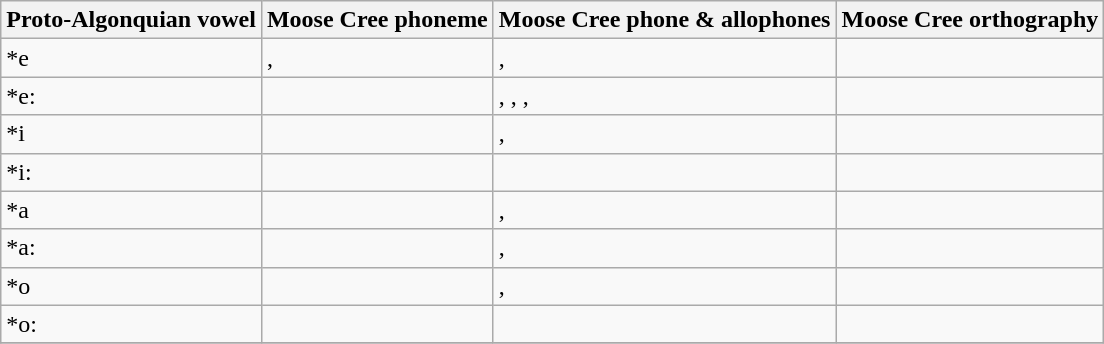<table class="wikitable">
<tr>
<th>Proto-Algonquian vowel</th>
<th>Moose Cree phoneme</th>
<th>Moose Cree phone & allophones</th>
<th>Moose Cree orthography</th>
</tr>
<tr>
<td>*e</td>
<td>, </td>
<td>, </td>
<td></td>
</tr>
<tr>
<td>*e:</td>
<td></td>
<td>, , , </td>
<td></td>
</tr>
<tr>
<td>*i</td>
<td></td>
<td>, </td>
<td></td>
</tr>
<tr>
<td>*i:</td>
<td></td>
<td></td>
<td></td>
</tr>
<tr>
<td>*a</td>
<td></td>
<td>, </td>
<td></td>
</tr>
<tr>
<td>*a:</td>
<td></td>
<td>, </td>
<td></td>
</tr>
<tr>
<td>*o</td>
<td></td>
<td>, </td>
<td></td>
</tr>
<tr>
<td>*o:</td>
<td></td>
<td></td>
<td></td>
</tr>
<tr>
</tr>
</table>
